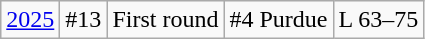<table class="wikitable">
<tr align="center">
<td><a href='#'>2025</a></td>
<td>#13</td>
<td>First round</td>
<td>#4 Purdue</td>
<td>L 63–75</td>
</tr>
</table>
